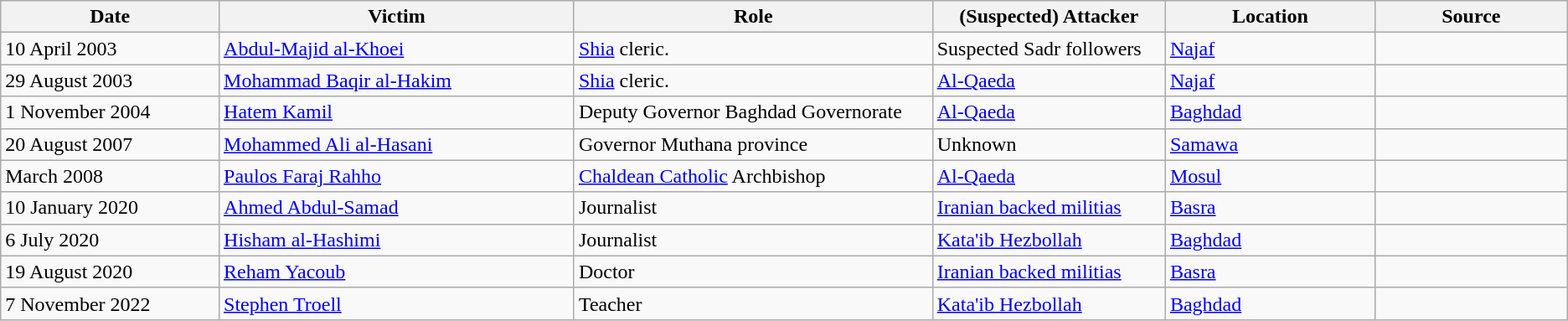<table class="wikitable sortable">
<tr>
<th style="width:1%;">Date</th>
<th style="width:2%;">Victim</th>
<th style="width:2%;">Role</th>
<th style="width:1%;">(Suspected) Attacker</th>
<th style="width:1%;">Location</th>
<th style="width:1%;">Source</th>
</tr>
<tr>
<td>10 April 2003</td>
<td> <a href='#'>Abdul-Majid al-Khoei</a></td>
<td><a href='#'>Shia</a> cleric.</td>
<td>Suspected Sadr followers</td>
<td><a href='#'>Najaf</a></td>
<td></td>
</tr>
<tr>
<td>29 August 2003</td>
<td> <a href='#'>Mohammad Baqir al-Hakim</a></td>
<td><a href='#'>Shia</a> cleric.</td>
<td><a href='#'>Al-Qaeda</a></td>
<td><a href='#'>Najaf</a></td>
<td></td>
</tr>
<tr>
<td>1 November 2004</td>
<td> <a href='#'>Hatem Kamil</a></td>
<td>Deputy Governor Baghdad Governorate</td>
<td><a href='#'>Al-Qaeda</a></td>
<td><a href='#'>Baghdad</a></td>
<td></td>
</tr>
<tr>
<td>20 August 2007</td>
<td> <a href='#'>Mohammed Ali al-Hasani</a></td>
<td>Governor Muthana province</td>
<td>Unknown</td>
<td><a href='#'>Samawa</a></td>
<td></td>
</tr>
<tr>
<td>March 2008</td>
<td> <a href='#'>Paulos Faraj Rahho</a></td>
<td><a href='#'>Chaldean Catholic</a> Archbishop</td>
<td><a href='#'>Al-Qaeda</a></td>
<td><a href='#'>Mosul</a></td>
<td></td>
</tr>
<tr>
<td>10 January 2020</td>
<td> <a href='#'>Ahmed Abdul-Samad</a></td>
<td>Journalist</td>
<td><a href='#'>Iranian backed militias</a></td>
<td><a href='#'>Basra</a></td>
<td></td>
</tr>
<tr>
<td>6 July 2020</td>
<td> <a href='#'>Hisham al-Hashimi</a></td>
<td>Journalist</td>
<td><a href='#'>Kata'ib Hezbollah</a></td>
<td><a href='#'>Baghdad</a></td>
<td></td>
</tr>
<tr>
<td>19 August 2020</td>
<td> <a href='#'>Reham Yacoub</a></td>
<td>Doctor</td>
<td><a href='#'>Iranian backed militias</a></td>
<td><a href='#'>Basra</a></td>
<td></td>
</tr>
<tr>
<td>7 November 2022</td>
<td> <a href='#'>Stephen Troell</a></td>
<td>Teacher</td>
<td><a href='#'>Kata'ib Hezbollah</a></td>
<td><a href='#'>Baghdad</a></td>
<td></td>
</tr>
</table>
